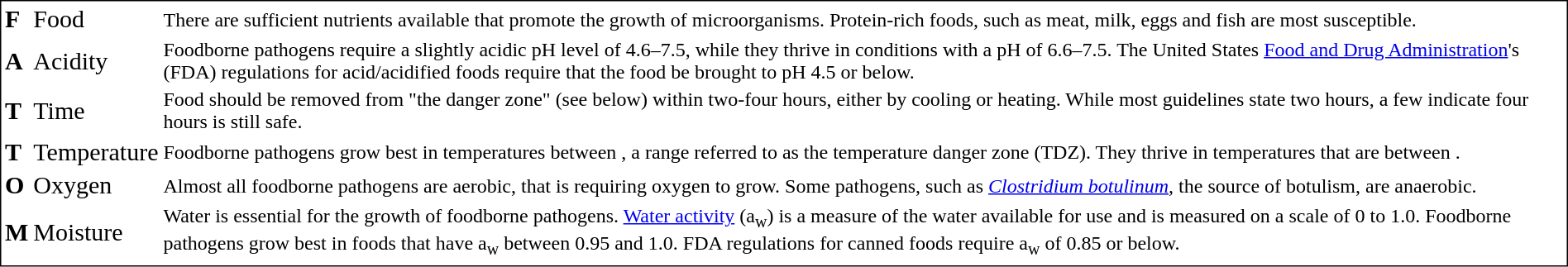<table style="align:center; border:1px solid black;">
<tr>
<td style="width=25%; font-size: 125%;"><strong>F</strong></td>
<td style="width=35%; font-size: 125%;">Food</td>
<td>There are sufficient nutrients available that promote the growth of microorganisms. Protein-rich foods, such as meat, milk, eggs and fish are most susceptible.</td>
</tr>
<tr>
<td style="font-size: 125%;"><strong>A</strong></td>
<td style="font-size: 125%;">Acidity</td>
<td>Foodborne pathogens require a slightly acidic pH level of 4.6–7.5, while they thrive in conditions with a pH of 6.6–7.5. The United States <a href='#'>Food and Drug Administration</a>'s (FDA) regulations for acid/acidified foods require that the food be brought to pH 4.5 or below.</td>
</tr>
<tr>
<td style="font-size: 125%;"><strong>T</strong></td>
<td style="font-size: 125%;">Time</td>
<td>Food should be removed from "the danger zone" (see below) within two-four hours, either by cooling or heating.  While most guidelines state two hours, a few indicate four hours is still safe.</td>
</tr>
<tr>
<td style="font-size: 125%;"><strong>T</strong></td>
<td style="font-size: 125%;">Temperature</td>
<td>Foodborne pathogens grow best in temperatures between , a range referred to as the temperature danger zone (TDZ). They thrive in temperatures that are between .</td>
</tr>
<tr>
<td style="font-size: 125%;"><strong>O</strong></td>
<td style="font-size: 125%;">Oxygen</td>
<td>Almost all foodborne pathogens are aerobic, that is requiring oxygen to grow. Some pathogens, such as <em><a href='#'>Clostridium botulinum</a></em>, the source of botulism, are anaerobic.</td>
</tr>
<tr>
<td style="font-size: 125%;"><strong>M</strong></td>
<td style="font-size: 125%;">Moisture</td>
<td>Water is essential for the growth of foodborne pathogens. <a href='#'>Water activity</a> (a<sub>w</sub>) is a measure of the water available for use and is measured on a scale of 0 to 1.0. Foodborne pathogens grow best in foods that have a<sub>w</sub> between 0.95 and 1.0. FDA regulations for canned foods require a<sub>w</sub> of 0.85 or below.</td>
</tr>
<tr>
</tr>
</table>
